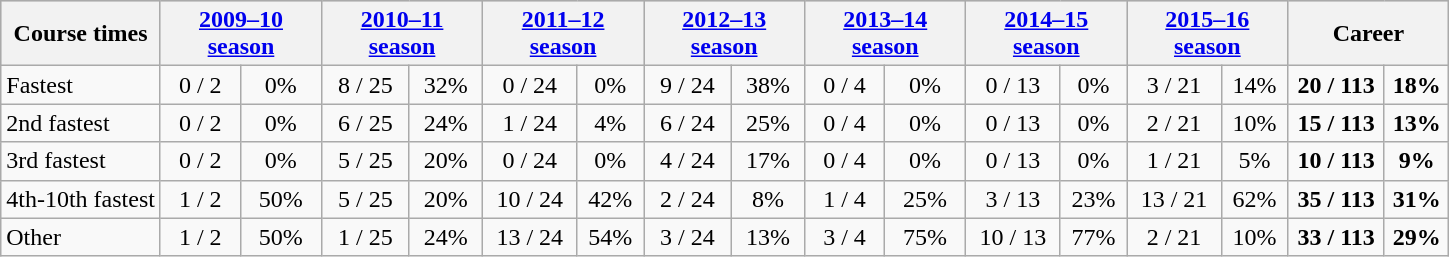<table class="wikitable" style="text-align: center;">
<tr bgcolor="cccccc">
<th align=left>Course times</th>
<th width="100" colspan=2><a href='#'>2009–10<br>season</a></th>
<th width="100" colspan=2><a href='#'>2010–11<br>season</a></th>
<th width="100" colspan=2><a href='#'>2011–12<br>season</a></th>
<th width="100" colspan=2><a href='#'>2012–13<br>season</a></th>
<th width="100" colspan=2><a href='#'>2013–14<br>season</a></th>
<th width="100" colspan=2><a href='#'>2014–15<br>season</a></th>
<th width="100" colspan=2><a href='#'>2015–16<br>season</a></th>
<th width="100" colspan=2>Career</th>
</tr>
<tr>
<td align=left>Fastest</td>
<td>0 / 2</td>
<td>0%</td>
<td>8 / 25</td>
<td>32%</td>
<td>0 / 24</td>
<td>0%</td>
<td>9 / 24</td>
<td>38%</td>
<td>0 / 4</td>
<td>0%</td>
<td>0 / 13</td>
<td>0%</td>
<td>3 / 21</td>
<td>14%</td>
<td><strong>20 / 113</strong></td>
<td><strong>18%</strong></td>
</tr>
<tr>
<td align=left>2nd fastest</td>
<td>0 / 2</td>
<td>0%</td>
<td>6 / 25</td>
<td>24%</td>
<td>1 / 24</td>
<td>4%</td>
<td>6 / 24</td>
<td>25%</td>
<td>0 / 4</td>
<td>0%</td>
<td>0 / 13</td>
<td>0%</td>
<td>2 / 21</td>
<td>10%</td>
<td><strong>15 / 113</strong></td>
<td><strong>13%</strong></td>
</tr>
<tr>
<td align=left>3rd fastest</td>
<td>0 / 2</td>
<td>0%</td>
<td>5 / 25</td>
<td>20%</td>
<td>0 / 24</td>
<td>0%</td>
<td>4 / 24</td>
<td>17%</td>
<td>0 / 4</td>
<td>0%</td>
<td>0 / 13</td>
<td>0%</td>
<td>1 / 21</td>
<td>5%</td>
<td><strong>10 / 113</strong></td>
<td><strong>9%</strong></td>
</tr>
<tr>
<td align=left>4th-10th fastest</td>
<td>1 / 2</td>
<td>50%</td>
<td>5 / 25</td>
<td>20%</td>
<td>10 / 24</td>
<td>42%</td>
<td>2 / 24</td>
<td>8%</td>
<td>1 / 4</td>
<td>25%</td>
<td>3 / 13</td>
<td>23%</td>
<td>13 / 21</td>
<td>62%</td>
<td><strong>35 / 113</strong></td>
<td><strong>31%</strong></td>
</tr>
<tr>
<td align=left>Other</td>
<td>1 / 2</td>
<td>50%</td>
<td>1 / 25</td>
<td>24%</td>
<td>13 / 24</td>
<td>54%</td>
<td>3 / 24</td>
<td>13%</td>
<td>3 / 4</td>
<td>75%</td>
<td>10 / 13</td>
<td>77%</td>
<td>2 / 21</td>
<td>10%</td>
<td><strong>33 / 113</strong></td>
<td><strong>29%</strong></td>
</tr>
</table>
